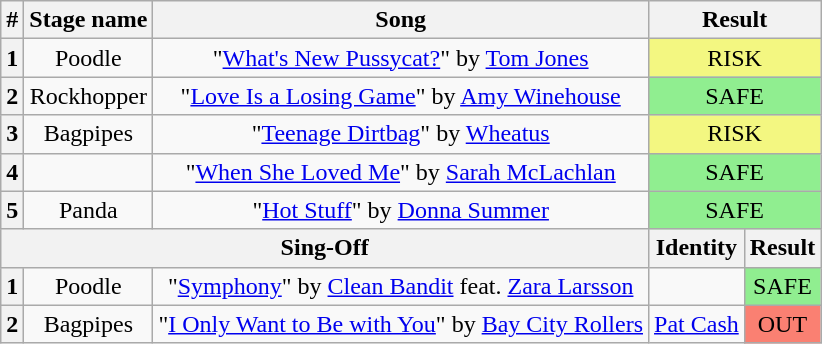<table class="wikitable plainrowheaders" style="text-align: center;">
<tr>
<th>#</th>
<th>Stage name</th>
<th>Song</th>
<th colspan="2">Result</th>
</tr>
<tr>
<th>1</th>
<td>Poodle</td>
<td>"<a href='#'>What's New Pussycat?</a>" by <a href='#'>Tom Jones</a></td>
<td colspan="2" bgcolor="#F3F781">RISK</td>
</tr>
<tr>
<th>2</th>
<td>Rockhopper</td>
<td>"<a href='#'>Love Is a Losing Game</a>" by <a href='#'>Amy Winehouse</a></td>
<td colspan="2" bgcolor="lightgreen">SAFE</td>
</tr>
<tr>
<th>3</th>
<td>Bagpipes</td>
<td>"<a href='#'>Teenage Dirtbag</a>" by <a href='#'>Wheatus</a></td>
<td colspan="2" bgcolor="#F3F781">RISK</td>
</tr>
<tr>
<th>4</th>
<td></td>
<td>"<a href='#'>When She Loved Me</a>" by <a href='#'>Sarah McLachlan</a></td>
<td colspan="2" bgcolor="lightgreen">SAFE</td>
</tr>
<tr>
<th>5</th>
<td>Panda</td>
<td>"<a href='#'>Hot Stuff</a>" by <a href='#'>Donna Summer</a></td>
<td colspan="2" bgcolor="lightgreen">SAFE</td>
</tr>
<tr>
<th colspan="3">Sing-Off</th>
<th>Identity</th>
<th>Result</th>
</tr>
<tr>
<th>1</th>
<td>Poodle</td>
<td>"<a href='#'>Symphony</a>" by <a href='#'>Clean Bandit</a> feat. <a href='#'>Zara Larsson</a></td>
<td></td>
<td bgcolor="lightgreen">SAFE</td>
</tr>
<tr>
<th>2</th>
<td>Bagpipes</td>
<td>"<a href='#'>I Only Want to Be with You</a>" by <a href='#'>Bay City Rollers</a></td>
<td><a href='#'>Pat Cash</a></td>
<td bgcolor=salmon>OUT</td>
</tr>
</table>
